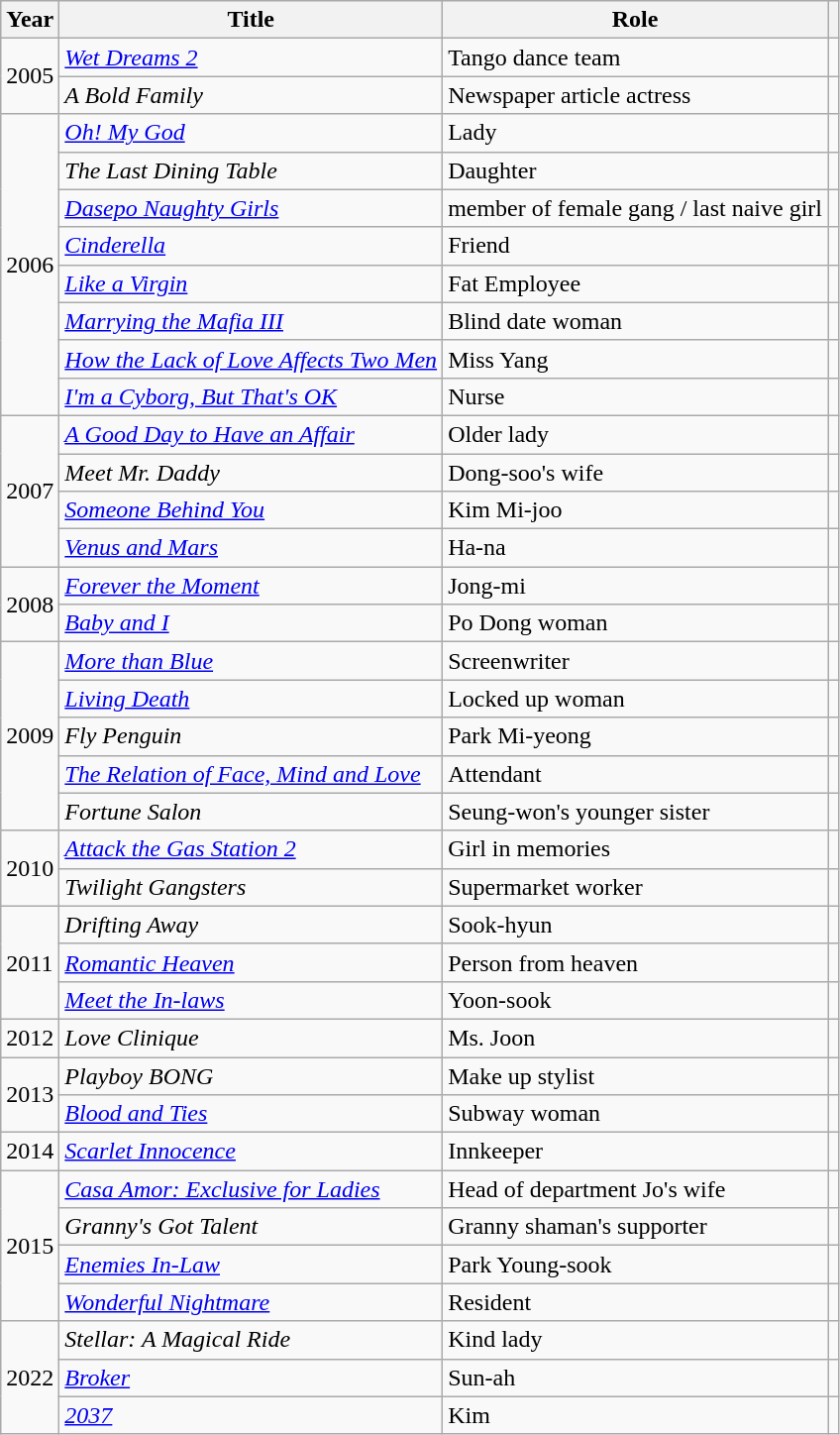<table class="wikitable plainrowheaders">
<tr>
<th scope="col">Year</th>
<th scope="col">Title</th>
<th scope="col">Role</th>
<th scope="col"></th>
</tr>
<tr>
<td rowspan="2">2005</td>
<td><em><a href='#'>Wet Dreams 2</a></em></td>
<td>Tango dance team</td>
<td></td>
</tr>
<tr>
<td><em>A Bold Family</em></td>
<td>Newspaper article actress</td>
<td></td>
</tr>
<tr>
<td rowspan="8">2006</td>
<td><em><a href='#'>Oh! My God</a></em></td>
<td>Lady</td>
<td></td>
</tr>
<tr>
<td><em>The Last Dining Table</em></td>
<td>Daughter</td>
<td></td>
</tr>
<tr>
<td><em><a href='#'>Dasepo Naughty Girls</a></em></td>
<td>member of female gang / last naive girl</td>
<td></td>
</tr>
<tr>
<td><em><a href='#'>Cinderella</a></em></td>
<td>Friend</td>
<td></td>
</tr>
<tr>
<td><em><a href='#'>Like a Virgin</a></em></td>
<td>Fat Employee</td>
<td></td>
</tr>
<tr>
<td><em><a href='#'>Marrying the Mafia III</a></em></td>
<td>Blind date woman</td>
<td></td>
</tr>
<tr>
<td><em><a href='#'>How the Lack of Love Affects Two Men</a></em></td>
<td>Miss Yang</td>
<td></td>
</tr>
<tr>
<td><em><a href='#'>I'm a Cyborg, But That's OK</a></em></td>
<td>Nurse</td>
<td></td>
</tr>
<tr>
<td rowspan="4">2007</td>
<td><em><a href='#'>A Good Day to Have an Affair</a></em></td>
<td>Older lady</td>
<td></td>
</tr>
<tr>
<td><em>Meet Mr. Daddy</em></td>
<td>Dong-soo's wife</td>
<td></td>
</tr>
<tr>
<td><em><a href='#'>Someone Behind You</a></em></td>
<td>Kim Mi-joo</td>
<td></td>
</tr>
<tr>
<td><em><a href='#'>Venus and Mars</a></em></td>
<td>Ha-na</td>
<td></td>
</tr>
<tr>
<td rowspan="2">2008</td>
<td><em><a href='#'>Forever the Moment</a></em></td>
<td>Jong-mi</td>
<td></td>
</tr>
<tr>
<td><em><a href='#'>Baby and I</a></em></td>
<td>Po Dong woman</td>
<td></td>
</tr>
<tr>
<td rowspan="5">2009</td>
<td><em><a href='#'>More than Blue</a></em></td>
<td>Screenwriter</td>
<td></td>
</tr>
<tr>
<td><em><a href='#'>Living Death</a></em></td>
<td>Locked up woman</td>
<td></td>
</tr>
<tr>
<td><em>Fly Penguin</em></td>
<td>Park Mi-yeong</td>
<td></td>
</tr>
<tr>
<td><em><a href='#'>The Relation of Face, Mind and Love</a></em></td>
<td>Attendant</td>
<td></td>
</tr>
<tr>
<td><em>Fortune Salon</em></td>
<td>Seung-won's younger sister</td>
<td></td>
</tr>
<tr>
<td rowspan="2">2010</td>
<td><em><a href='#'>Attack the Gas Station 2</a></em></td>
<td>Girl in memories</td>
<td></td>
</tr>
<tr>
<td><em>Twilight Gangsters</em></td>
<td>Supermarket worker</td>
<td></td>
</tr>
<tr>
<td rowspan="3">2011</td>
<td><em>Drifting Away</em></td>
<td>Sook-hyun</td>
<td></td>
</tr>
<tr>
<td><em><a href='#'>Romantic Heaven</a></em></td>
<td>Person from heaven</td>
<td></td>
</tr>
<tr>
<td><em><a href='#'>Meet the In-laws</a></em></td>
<td>Yoon-sook</td>
<td></td>
</tr>
<tr>
<td>2012</td>
<td><em>Love Clinique</em></td>
<td>Ms. Joon</td>
<td></td>
</tr>
<tr>
<td rowspan="2">2013</td>
<td><em>Playboy BONG</em></td>
<td>Make up stylist</td>
<td></td>
</tr>
<tr>
<td><em><a href='#'>Blood and Ties</a></em></td>
<td>Subway woman</td>
<td></td>
</tr>
<tr>
<td>2014</td>
<td><em><a href='#'>Scarlet Innocence</a></em></td>
<td>Innkeeper</td>
<td></td>
</tr>
<tr>
<td rowspan="4">2015</td>
<td><em><a href='#'>Casa Amor: Exclusive for Ladies</a></em></td>
<td>Head of department Jo's wife</td>
<td></td>
</tr>
<tr>
<td><em>Granny's Got Talent</em></td>
<td>Granny shaman's supporter</td>
<td></td>
</tr>
<tr>
<td><em><a href='#'>Enemies In-Law</a></em></td>
<td>Park Young-sook</td>
<td></td>
</tr>
<tr>
<td><em><a href='#'>Wonderful Nightmare</a></em></td>
<td>Resident</td>
<td></td>
</tr>
<tr>
<td rowspan="3">2022</td>
<td><em>Stellar: A Magical Ride</em></td>
<td>Kind lady</td>
<td></td>
</tr>
<tr>
<td><em><a href='#'>Broker</a></em></td>
<td>Sun-ah</td>
<td></td>
</tr>
<tr>
<td><em><a href='#'>2037</a></em></td>
<td>Kim</td>
<td></td>
</tr>
</table>
